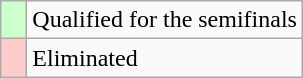<table class="wikitable">
<tr>
<td style="width:10px; background:#cfc;"></td>
<td>Qualified for the semifinals</td>
</tr>
<tr>
<td style="width:10px; background:#fcc;"></td>
<td>Eliminated</td>
</tr>
</table>
